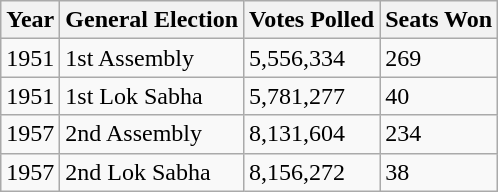<table class="wikitable">
<tr>
<th>Year</th>
<th>General Election</th>
<th>Votes Polled</th>
<th>Seats Won</th>
</tr>
<tr>
<td>1951</td>
<td>1st Assembly</td>
<td>5,556,334</td>
<td>269</td>
</tr>
<tr>
<td>1951</td>
<td>1st Lok Sabha</td>
<td>5,781,277</td>
<td>40</td>
</tr>
<tr>
<td>1957</td>
<td>2nd Assembly</td>
<td>8,131,604</td>
<td>234</td>
</tr>
<tr>
<td>1957</td>
<td>2nd Lok Sabha</td>
<td>8,156,272</td>
<td>38</td>
</tr>
</table>
